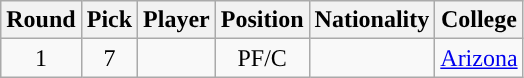<table class="wikitable sortable sortable">
<tr>
<th>Round</th>
<th>Pick</th>
<th>Player</th>
<th>Position</th>
<th>Nationality</th>
<th>College</th>
</tr>
<tr style="text-align: center">
<td>1</td>
<td>7</td>
<td></td>
<td>PF/C</td>
<td></td>
<td><a href='#'>Arizona</a></td>
</tr>
</table>
